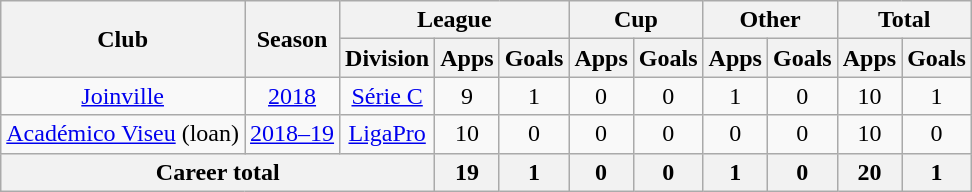<table class="wikitable" style="text-align: center">
<tr>
<th rowspan="2">Club</th>
<th rowspan="2">Season</th>
<th colspan="3">League</th>
<th colspan="2">Cup</th>
<th colspan="2">Other</th>
<th colspan="2">Total</th>
</tr>
<tr>
<th>Division</th>
<th>Apps</th>
<th>Goals</th>
<th>Apps</th>
<th>Goals</th>
<th>Apps</th>
<th>Goals</th>
<th>Apps</th>
<th>Goals</th>
</tr>
<tr>
<td><a href='#'>Joinville</a></td>
<td><a href='#'>2018</a></td>
<td><a href='#'>Série C</a></td>
<td>9</td>
<td>1</td>
<td>0</td>
<td>0</td>
<td>1</td>
<td>0</td>
<td>10</td>
<td>1</td>
</tr>
<tr>
<td><a href='#'>Académico Viseu</a> (loan)</td>
<td><a href='#'>2018–19</a></td>
<td><a href='#'>LigaPro</a></td>
<td>10</td>
<td>0</td>
<td>0</td>
<td>0</td>
<td>0</td>
<td>0</td>
<td>10</td>
<td>0</td>
</tr>
<tr>
<th colspan="3"><strong>Career total</strong></th>
<th>19</th>
<th>1</th>
<th>0</th>
<th>0</th>
<th>1</th>
<th>0</th>
<th>20</th>
<th>1</th>
</tr>
</table>
